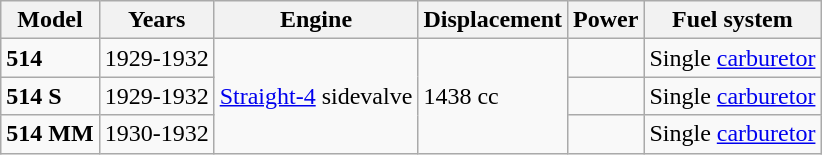<table class="wikitable">
<tr>
<th>Model</th>
<th>Years</th>
<th>Engine</th>
<th>Displacement</th>
<th>Power</th>
<th>Fuel system</th>
</tr>
<tr>
<td><strong>514</strong></td>
<td>1929-1932</td>
<td rowspan="3"><a href='#'>Straight-4</a> sidevalve</td>
<td rowspan="3">1438 cc</td>
<td></td>
<td>Single <a href='#'>carburetor</a></td>
</tr>
<tr>
<td><strong>514 S</strong></td>
<td>1929-1932</td>
<td></td>
<td>Single <a href='#'>carburetor</a></td>
</tr>
<tr>
<td><strong>514 MM</strong></td>
<td>1930-1932</td>
<td></td>
<td>Single <a href='#'>carburetor</a></td>
</tr>
</table>
